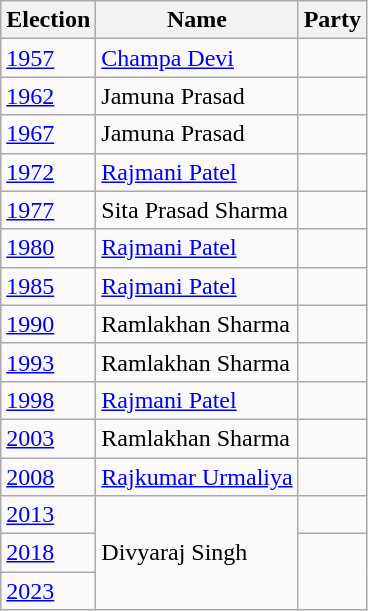<table class="wikitable sortable">
<tr>
<th>Election</th>
<th>Name</th>
<th colspan=2>Party</th>
</tr>
<tr>
<td><a href='#'>1957</a></td>
<td><a href='#'>Champa Devi</a></td>
<td></td>
</tr>
<tr>
<td><a href='#'>1962</a></td>
<td>Jamuna Prasad</td>
<td></td>
</tr>
<tr>
<td><a href='#'>1967</a></td>
<td>Jamuna Prasad</td>
</tr>
<tr>
<td><a href='#'>1972</a></td>
<td><a href='#'>Rajmani Patel</a></td>
<td></td>
</tr>
<tr>
<td><a href='#'>1977</a></td>
<td>Sita Prasad Sharma</td>
<td></td>
</tr>
<tr>
<td><a href='#'>1980</a></td>
<td><a href='#'>Rajmani Patel</a></td>
<td></td>
</tr>
<tr>
<td><a href='#'>1985</a></td>
<td><a href='#'>Rajmani Patel</a></td>
<td></td>
</tr>
<tr>
<td><a href='#'>1990</a></td>
<td>Ramlakhan Sharma</td>
<td></td>
</tr>
<tr>
<td><a href='#'>1993</a></td>
<td>Ramlakhan Sharma</td>
<td></td>
</tr>
<tr>
<td><a href='#'>1998</a></td>
<td><a href='#'>Rajmani Patel</a></td>
<td></td>
</tr>
<tr>
<td><a href='#'>2003</a></td>
<td>Ramlakhan Sharma</td>
<td></td>
</tr>
<tr>
<td><a href='#'>2008</a></td>
<td><a href='#'>Rajkumar Urmaliya</a></td>
<td></td>
</tr>
<tr>
<td><a href='#'>2013</a></td>
<td rowspan=3>Divyaraj Singh</td>
<td></td>
</tr>
<tr>
<td><a href='#'>2018</a></td>
</tr>
<tr>
<td><a href='#'>2023</a></td>
</tr>
</table>
